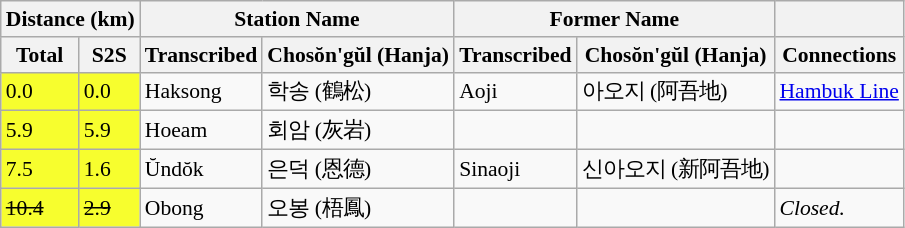<table class="wikitable" style="font-size:90%;">
<tr>
<th colspan="2">Distance (km)</th>
<th colspan="2">Station Name</th>
<th colspan="2">Former Name</th>
<th></th>
</tr>
<tr>
<th>Total</th>
<th>S2S</th>
<th>Transcribed</th>
<th>Chosŏn'gŭl (Hanja)</th>
<th>Transcribed</th>
<th>Chosŏn'gŭl (Hanja)</th>
<th>Connections</th>
</tr>
<tr>
<td bgcolor=#F7FE2E>0.0</td>
<td bgcolor=#F7FE2E>0.0</td>
<td>Haksong</td>
<td>학송 (鶴松)</td>
<td>Aoji</td>
<td>아오지 (阿吾地)</td>
<td><a href='#'>Hambuk Line</a></td>
</tr>
<tr>
<td bgcolor=#F7FE2E>5.9</td>
<td bgcolor=#F7FE2E>5.9</td>
<td>Hoeam</td>
<td>회암 (灰岩)</td>
<td></td>
<td></td>
<td></td>
</tr>
<tr>
<td bgcolor=#F7FE2E>7.5</td>
<td bgcolor=#F7FE2E>1.6</td>
<td>Ŭndŏk</td>
<td>은덕 (恩德)</td>
<td>Sinaoji</td>
<td>신아오지 (新阿吾地)</td>
<td></td>
</tr>
<tr>
<td bgcolor=#F7FE2E><del>10.4</del></td>
<td bgcolor=#F7FE2E><del>2.9</del></td>
<td>Obong</td>
<td>오봉 (梧鳳)</td>
<td></td>
<td></td>
<td><em>Closed.</em></td>
</tr>
</table>
